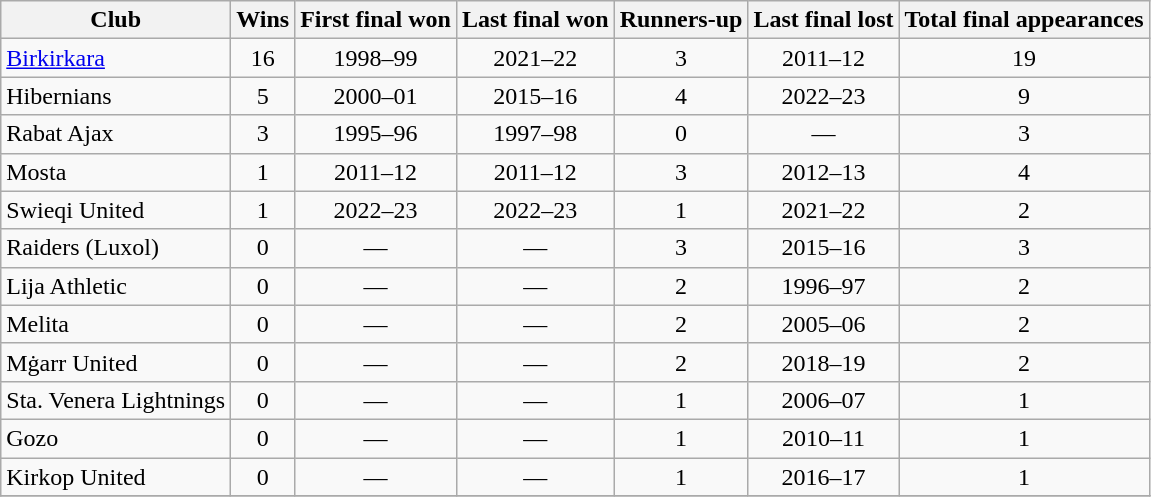<table class="wikitable sortable plainrowheaders" style="text-align:center">
<tr>
<th>Club</th>
<th>Wins</th>
<th>First final won</th>
<th>Last final won</th>
<th>Runners-up</th>
<th>Last final lost</th>
<th>Total final appearances</th>
</tr>
<tr>
<td align="left"><a href='#'>Birkirkara</a></td>
<td>16</td>
<td>1998–99</td>
<td>2021–22</td>
<td>3</td>
<td>2011–12</td>
<td>19</td>
</tr>
<tr>
<td align="left">Hibernians</td>
<td>5</td>
<td>2000–01</td>
<td>2015–16</td>
<td>4</td>
<td>2022–23</td>
<td>9</td>
</tr>
<tr>
<td align="left">Rabat Ajax</td>
<td>3</td>
<td>1995–96</td>
<td>1997–98</td>
<td>0</td>
<td>—</td>
<td>3</td>
</tr>
<tr>
<td align="left">Mosta</td>
<td>1</td>
<td>2011–12</td>
<td>2011–12</td>
<td>3</td>
<td>2012–13</td>
<td>4</td>
</tr>
<tr>
<td align="left">Swieqi United</td>
<td>1</td>
<td>2022–23</td>
<td>2022–23</td>
<td>1</td>
<td>2021–22</td>
<td>2</td>
</tr>
<tr>
<td align="left">Raiders (Luxol)</td>
<td>0</td>
<td>—</td>
<td>—</td>
<td>3</td>
<td>2015–16</td>
<td>3</td>
</tr>
<tr>
<td align="left">Lija Athletic</td>
<td>0</td>
<td>—</td>
<td>—</td>
<td>2</td>
<td>1996–97</td>
<td>2</td>
</tr>
<tr>
<td align="left">Melita</td>
<td>0</td>
<td>—</td>
<td>—</td>
<td>2</td>
<td>2005–06</td>
<td>2</td>
</tr>
<tr>
<td align="left">Mġarr United</td>
<td>0</td>
<td>—</td>
<td>—</td>
<td>2</td>
<td>2018–19</td>
<td>2</td>
</tr>
<tr>
<td align="left">Sta. Venera Lightnings</td>
<td>0</td>
<td>—</td>
<td>—</td>
<td>1</td>
<td>2006–07</td>
<td>1</td>
</tr>
<tr>
<td align="left">Gozo</td>
<td>0</td>
<td>—</td>
<td>—</td>
<td>1</td>
<td>2010–11</td>
<td>1</td>
</tr>
<tr>
<td align="left">Kirkop United</td>
<td>0</td>
<td>—</td>
<td>—</td>
<td>1</td>
<td>2016–17</td>
<td>1</td>
</tr>
<tr>
</tr>
</table>
